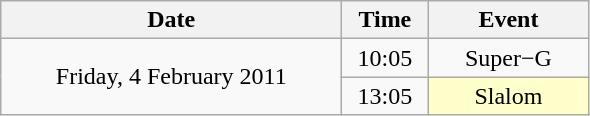<table class = "wikitable" style="text-align:center;">
<tr>
<th width=220>Date</th>
<th width=50>Time</th>
<th width=100>Event</th>
</tr>
<tr>
<td rowspan=2>Friday, 4 February 2011</td>
<td>10:05</td>
<td>Super−G</td>
</tr>
<tr>
<td>13:05</td>
<td bgcolor=ffffcc>Slalom</td>
</tr>
</table>
